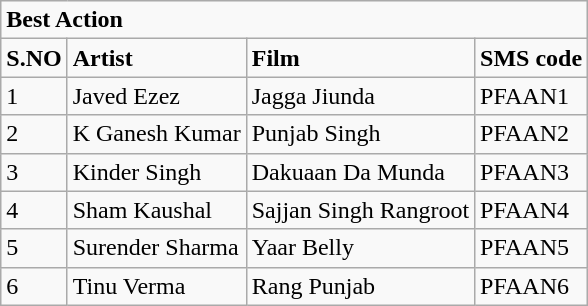<table class="wikitable">
<tr>
<td colspan="4"><strong>Best Action</strong></td>
</tr>
<tr>
<td><strong>S.NO</strong></td>
<td><strong>Artist</strong></td>
<td><strong>Film</strong></td>
<td><strong>SMS code</strong></td>
</tr>
<tr>
<td>1</td>
<td>Javed Ezez</td>
<td>Jagga Jiunda</td>
<td>PFAAN1</td>
</tr>
<tr>
<td>2</td>
<td>K Ganesh Kumar</td>
<td>Punjab Singh</td>
<td>PFAAN2</td>
</tr>
<tr>
<td>3</td>
<td>Kinder Singh</td>
<td>Dakuaan Da Munda</td>
<td>PFAAN3</td>
</tr>
<tr>
<td>4</td>
<td>Sham Kaushal</td>
<td>Sajjan Singh Rangroot</td>
<td>PFAAN4</td>
</tr>
<tr>
<td>5</td>
<td>Surender Sharma</td>
<td>Yaar Belly</td>
<td>PFAAN5</td>
</tr>
<tr>
<td>6</td>
<td>Tinu Verma</td>
<td>Rang Punjab</td>
<td>PFAAN6</td>
</tr>
</table>
